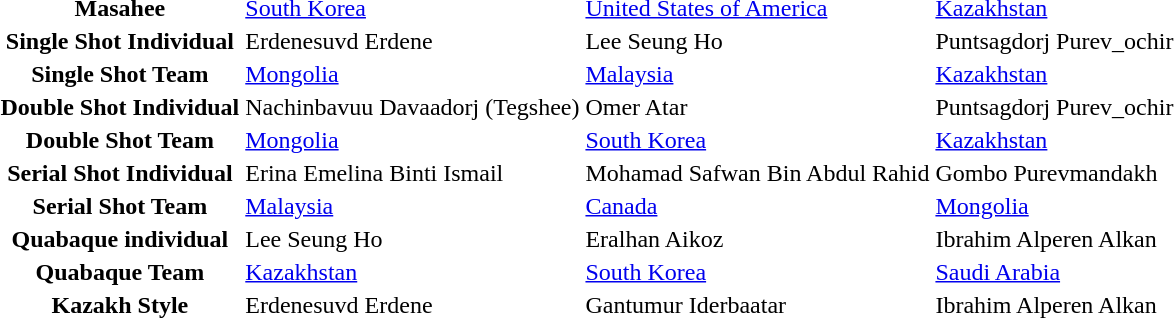<table>
<tr>
<th scope=row rowspan=1>Masahee</th>
<td rowspan=1> <a href='#'>South Korea</a></td>
<td rowspan=1> <a href='#'>United States of America</a></td>
<td rowspan=1> <a href='#'>Kazakhstan</a></td>
</tr>
<tr>
<th scope=row rowspan=1>Single Shot Individual</th>
<td rowspan=1> Erdenesuvd Erdene</td>
<td rowspan=1> Lee Seung Ho</td>
<td rowspan=1> Puntsagdorj Purev_ochir</td>
</tr>
<tr>
<th scope=row rowspan=1>Single Shot Team</th>
<td rowspan=1> <a href='#'>Mongolia</a></td>
<td rowspan=1> <a href='#'>Malaysia</a></td>
<td rowspan=1> <a href='#'>Kazakhstan</a></td>
</tr>
<tr>
<th scope=row rowspan=1>Double Shot Individual</th>
<td rowspan=1> Nachinbavuu Davaadorj (Tegshee)</td>
<td rowspan=1> Omer Atar</td>
<td rowspan=1> Puntsagdorj Purev_ochir</td>
</tr>
<tr>
<th scope=row rowspan=1>Double Shot Team</th>
<td rowspan=1> <a href='#'>Mongolia</a></td>
<td rowspan=1> <a href='#'>South Korea</a></td>
<td rowspan=1> <a href='#'>Kazakhstan</a></td>
</tr>
<tr>
<th scope=row rowspan=1>Serial Shot Individual</th>
<td rowspan=1> Erina Emelina Binti Ismail</td>
<td rowspan=1> Mohamad Safwan Bin Abdul Rahid</td>
<td rowspan=1> Gombo Purevmandakh</td>
</tr>
<tr>
<th scope=row rowspan=1>Serial Shot Team</th>
<td rowspan=1> <a href='#'>Malaysia</a></td>
<td rowspan=1> <a href='#'>Canada</a></td>
<td rowspan=1> <a href='#'>Mongolia</a></td>
</tr>
<tr>
<th scope=row rowspan=1>Quabaque individual</th>
<td rowspan=1> Lee Seung Ho</td>
<td rowspan=1> Eralhan Aikoz</td>
<td rowspan=1> Ibrahim Alperen Alkan</td>
</tr>
<tr>
<th scope=row rowspan=1>Quabaque Team</th>
<td rowspan=1> <a href='#'>Kazakhstan</a></td>
<td rowspan=1> <a href='#'>South Korea</a></td>
<td rowspan=1> <a href='#'>Saudi Arabia</a></td>
</tr>
<tr>
<th scope=row rowspan=1>Kazakh Style</th>
<td rowspan=1> Erdenesuvd Erdene</td>
<td rowspan=1> Gantumur Iderbaatar</td>
<td rowspan=1> Ibrahim Alperen Alkan</td>
</tr>
</table>
